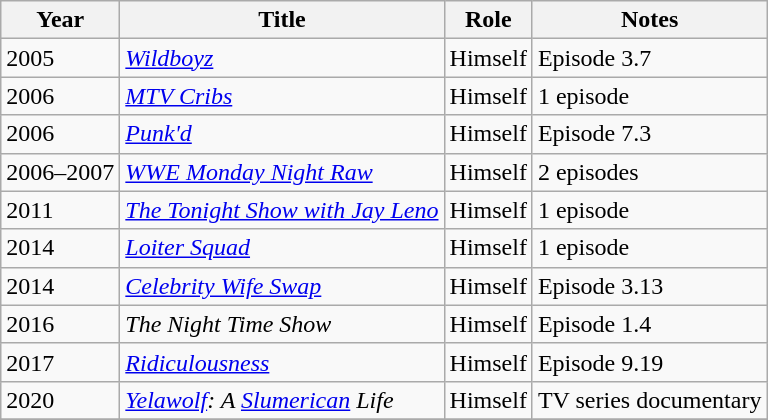<table class="wikitable sortable">
<tr>
<th>Year</th>
<th>Title</th>
<th>Role</th>
<th class="unsortable">Notes</th>
</tr>
<tr>
<td>2005</td>
<td><em><a href='#'>Wildboyz</a></em></td>
<td>Himself</td>
<td>Episode 3.7</td>
</tr>
<tr>
<td>2006</td>
<td><em><a href='#'>MTV Cribs</a></em></td>
<td>Himself</td>
<td>1 episode</td>
</tr>
<tr>
<td>2006</td>
<td><em><a href='#'>Punk'd</a></em></td>
<td>Himself</td>
<td>Episode 7.3</td>
</tr>
<tr>
<td>2006–2007</td>
<td><em><a href='#'>WWE Monday Night Raw</a></em></td>
<td>Himself</td>
<td>2 episodes</td>
</tr>
<tr>
<td>2011</td>
<td><em><a href='#'>The Tonight Show with Jay Leno</a></em></td>
<td>Himself</td>
<td>1 episode</td>
</tr>
<tr>
<td>2014</td>
<td><em><a href='#'>Loiter Squad</a></em></td>
<td>Himself</td>
<td>1 episode</td>
</tr>
<tr>
<td>2014</td>
<td><em><a href='#'>Celebrity Wife Swap</a></em></td>
<td>Himself</td>
<td>Episode 3.13</td>
</tr>
<tr>
<td>2016</td>
<td><em>The Night Time Show</em></td>
<td>Himself</td>
<td>Episode 1.4</td>
</tr>
<tr>
<td>2017</td>
<td><em><a href='#'>Ridiculousness</a></em></td>
<td>Himself</td>
<td>Episode 9.19</td>
</tr>
<tr>
<td>2020</td>
<td><em><a href='#'>Yelawolf</a>: A <a href='#'>Slumerican</a> Life</em></td>
<td>Himself</td>
<td>TV series documentary</td>
</tr>
<tr>
</tr>
</table>
